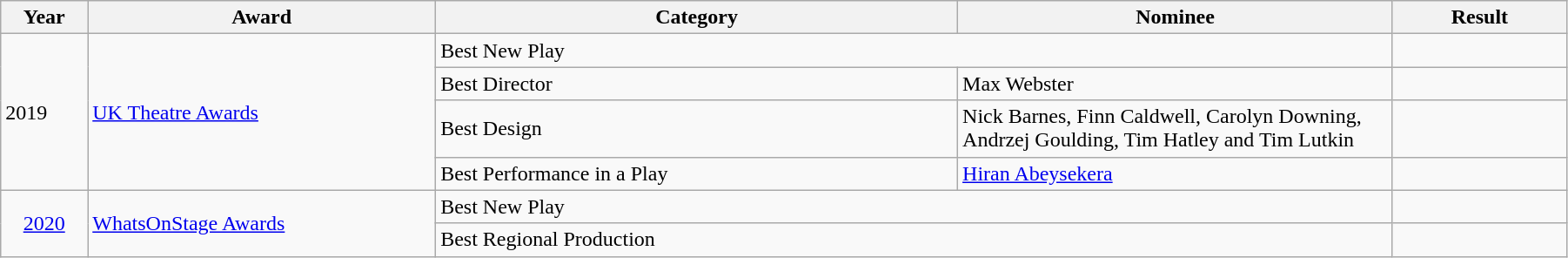<table class="wikitable" width="95%">
<tr>
<th width="5%">Year</th>
<th width="20%">Award</th>
<th width="30%">Category</th>
<th width="25%">Nominee</th>
<th width="10%">Result</th>
</tr>
<tr>
<td rowspan="4">2019</td>
<td rowspan="4"><a href='#'>UK Theatre Awards</a></td>
<td colspan="2">Best New Play</td>
<td></td>
</tr>
<tr>
<td>Best Director</td>
<td>Max Webster</td>
<td></td>
</tr>
<tr>
<td>Best Design</td>
<td>Nick Barnes, Finn Caldwell, Carolyn Downing, Andrzej Goulding, Tim Hatley and Tim Lutkin</td>
<td></td>
</tr>
<tr>
<td>Best Performance in a Play</td>
<td><a href='#'>Hiran Abeysekera</a></td>
<td></td>
</tr>
<tr>
<td rowspan="2" align="center"><a href='#'>2020</a></td>
<td rowspan="2"><a href='#'>WhatsOnStage Awards</a></td>
<td colspan="2">Best New Play</td>
<td></td>
</tr>
<tr>
<td colspan="2">Best Regional Production</td>
<td></td>
</tr>
</table>
